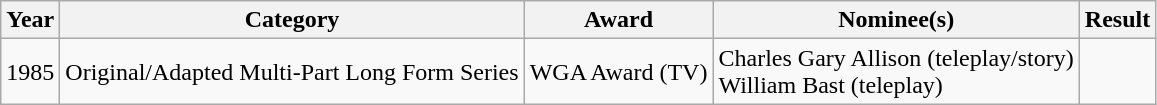<table class="wikitable">
<tr>
<th>Year</th>
<th>Category</th>
<th>Award</th>
<th>Nominee(s)</th>
<th>Result</th>
</tr>
<tr>
<td>1985</td>
<td>Original/Adapted Multi-Part Long Form Series</td>
<td>WGA Award (TV)</td>
<td>Charles Gary Allison (teleplay/story)<br>William Bast (teleplay)</td>
<td></td>
</tr>
</table>
